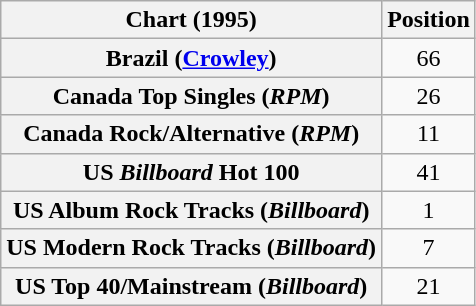<table class="wikitable sortable plainrowheaders" style="text-align:center">
<tr>
<th>Chart (1995)</th>
<th>Position</th>
</tr>
<tr>
<th scope="row">Brazil (<a href='#'>Crowley</a>)</th>
<td>66</td>
</tr>
<tr>
<th scope="row">Canada Top Singles (<em>RPM</em>)</th>
<td>26</td>
</tr>
<tr>
<th scope="row">Canada Rock/Alternative (<em>RPM</em>)</th>
<td>11</td>
</tr>
<tr>
<th scope="row">US <em>Billboard</em> Hot 100</th>
<td>41</td>
</tr>
<tr>
<th scope="row">US Album Rock Tracks (<em>Billboard</em>)</th>
<td>1</td>
</tr>
<tr>
<th scope="row">US Modern Rock Tracks (<em>Billboard</em>)</th>
<td>7</td>
</tr>
<tr>
<th scope="row">US Top 40/Mainstream (<em>Billboard</em>)</th>
<td>21</td>
</tr>
</table>
